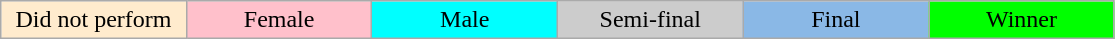<table class="wikitable" style="text-align:center;">
<tr>
<td style="background:#FFEBCD;" width="15%">Did not perform</td>
<td style="background:pink;" width="15%">Female</td>
<td style="background:cyan;" width="15%">Male</td>
<td style="background:#CCCCCC;" width="15%">Semi-final</td>
<td style="background:#8AB8E6;" width="15%">Final</td>
<td style="background:lime;" width="15%">Winner</td>
</tr>
</table>
